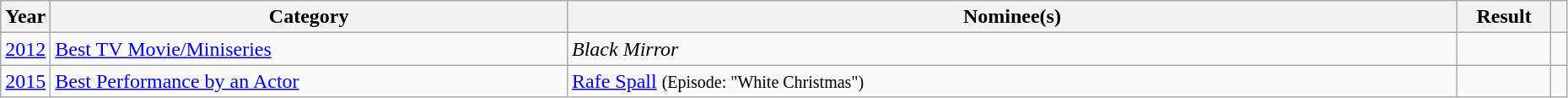<table class="wikitable sortable" style="width:98%; summary:Black Mirror won one of two awards.">
<tr>
<th scope="col" style="width:3%;">Year</th>
<th scope="col" style="width:33%;">Category</th>
<th>Nominee(s)</th>
<th scope="col" style="width:6%;">Result</th>
<th scope="col" class="unsortable" style="width:1%;"></th>
</tr>
<tr>
<td style="text-align: center;"><a href='#'>2012</a></td>
<td><a href='#'>Best TV Movie/Miniseries</a></td>
<td><em>Black Mirror</em></td>
<td></td>
<td align="center"></td>
</tr>
<tr>
<td style="text-align: center;"><a href='#'>2015</a></td>
<td><a href='#'>Best Performance by an Actor</a></td>
<td><a href='#'>Rafe Spall</a> <small>(Episode: "White Christmas")</small></td>
<td></td>
<td align="center"></td>
</tr>
</table>
